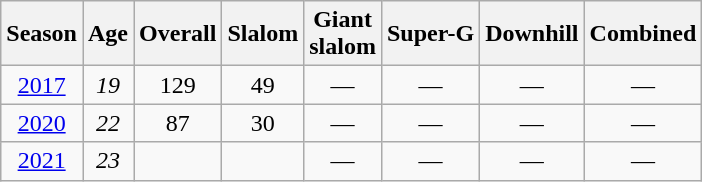<table class=wikitable style="text-align:center">
<tr>
<th>Season</th>
<th>Age</th>
<th>Overall</th>
<th>Slalom</th>
<th>Giant<br>slalom</th>
<th>Super-G</th>
<th>Downhill</th>
<th>Combined</th>
</tr>
<tr>
<td><a href='#'>2017</a></td>
<td><em>19</em></td>
<td>129</td>
<td>49</td>
<td>—</td>
<td>—</td>
<td>—</td>
<td>—</td>
</tr>
<tr>
<td><a href='#'>2020</a></td>
<td><em>22</em></td>
<td>87</td>
<td>30</td>
<td>—</td>
<td>—</td>
<td>—</td>
<td>—</td>
</tr>
<tr>
<td><a href='#'>2021</a></td>
<td><em>23</em></td>
<td></td>
<td></td>
<td>—</td>
<td>—</td>
<td>—</td>
<td>—</td>
</tr>
</table>
